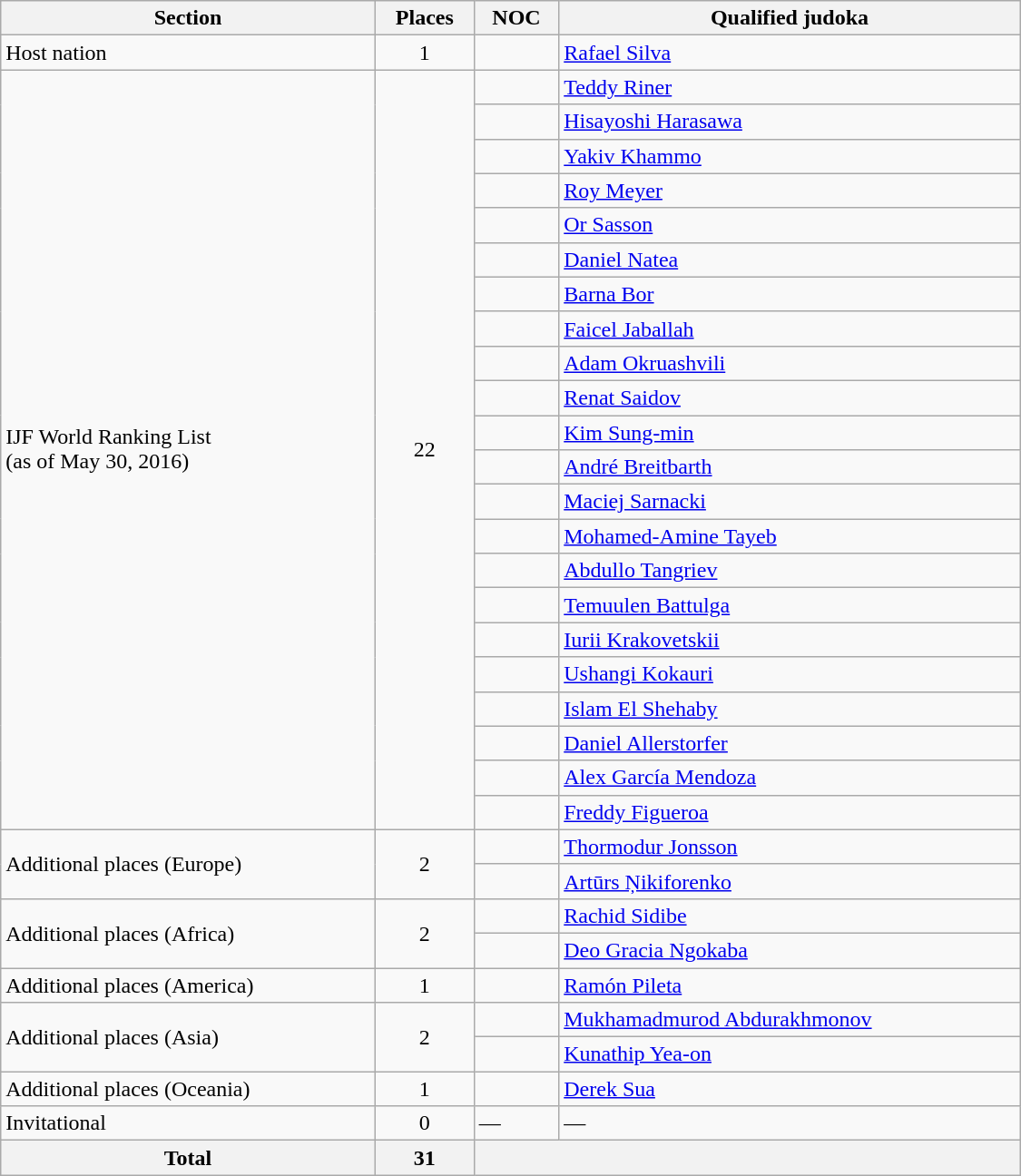<table class="wikitable"  width=750>
<tr>
<th>Section</th>
<th>Places</th>
<th>NOC</th>
<th>Qualified judoka</th>
</tr>
<tr>
<td>Host nation</td>
<td align=center>1</td>
<td></td>
<td><a href='#'>Rafael Silva</a></td>
</tr>
<tr>
<td rowspan=22>IJF World Ranking List<br>(as of May 30, 2016)</td>
<td rowspan=22 align=center>22</td>
<td></td>
<td><a href='#'>Teddy Riner</a></td>
</tr>
<tr>
<td></td>
<td><a href='#'>Hisayoshi Harasawa</a></td>
</tr>
<tr>
<td></td>
<td><a href='#'>Yakiv Khammo</a></td>
</tr>
<tr>
<td></td>
<td><a href='#'>Roy Meyer</a></td>
</tr>
<tr>
<td></td>
<td><a href='#'>Or Sasson</a></td>
</tr>
<tr>
<td></td>
<td><a href='#'>Daniel Natea</a></td>
</tr>
<tr>
<td></td>
<td><a href='#'>Barna Bor</a></td>
</tr>
<tr>
<td></td>
<td><a href='#'>Faicel Jaballah</a></td>
</tr>
<tr>
<td></td>
<td><a href='#'>Adam Okruashvili</a></td>
</tr>
<tr>
<td></td>
<td><a href='#'>Renat Saidov</a></td>
</tr>
<tr>
<td></td>
<td><a href='#'>Kim Sung-min</a></td>
</tr>
<tr>
<td></td>
<td><a href='#'>André Breitbarth</a></td>
</tr>
<tr>
<td></td>
<td><a href='#'>Maciej Sarnacki</a></td>
</tr>
<tr>
<td></td>
<td><a href='#'>Mohamed-Amine Tayeb</a></td>
</tr>
<tr>
<td></td>
<td><a href='#'>Abdullo Tangriev</a></td>
</tr>
<tr>
<td></td>
<td><a href='#'>Temuulen Battulga</a></td>
</tr>
<tr>
<td></td>
<td><a href='#'>Iurii Krakovetskii</a></td>
</tr>
<tr>
<td></td>
<td><a href='#'>Ushangi Kokauri</a></td>
</tr>
<tr>
<td></td>
<td><a href='#'>Islam El Shehaby</a></td>
</tr>
<tr>
<td></td>
<td><a href='#'>Daniel Allerstorfer</a></td>
</tr>
<tr>
<td></td>
<td><a href='#'>Alex García Mendoza</a></td>
</tr>
<tr>
<td></td>
<td><a href='#'>Freddy Figueroa</a></td>
</tr>
<tr>
<td rowspan=2>Additional places (Europe)</td>
<td rowspan=2 align=center>2</td>
<td></td>
<td><a href='#'>Thormodur Jonsson</a></td>
</tr>
<tr>
<td></td>
<td><a href='#'>Artūrs Ņikiforenko</a></td>
</tr>
<tr>
<td rowspan=2>Additional places (Africa)</td>
<td rowspan=2 align=center>2</td>
<td></td>
<td><a href='#'>Rachid Sidibe</a></td>
</tr>
<tr>
<td></td>
<td><a href='#'>Deo Gracia Ngokaba</a></td>
</tr>
<tr>
<td>Additional places (America)</td>
<td align=center>1</td>
<td></td>
<td><a href='#'>Ramón Pileta</a></td>
</tr>
<tr>
<td rowspan=2>Additional places (Asia)</td>
<td rowspan=2 align=center>2</td>
<td></td>
<td><a href='#'>Mukhamadmurod Abdurakhmonov</a></td>
</tr>
<tr>
<td></td>
<td><a href='#'>Kunathip Yea-on</a></td>
</tr>
<tr>
<td>Additional places (Oceania)</td>
<td align=center>1</td>
<td></td>
<td><a href='#'>Derek Sua</a></td>
</tr>
<tr>
<td>Invitational</td>
<td align=center>0</td>
<td>—</td>
<td>—</td>
</tr>
<tr>
<th>Total</th>
<th>31</th>
<th colspan=2></th>
</tr>
</table>
